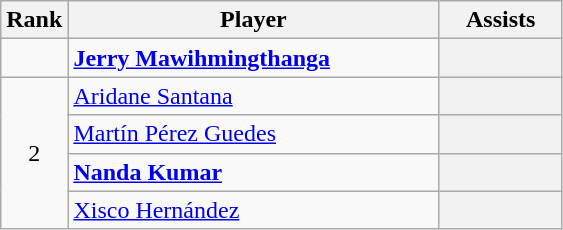<table class="wikitable">
<tr>
<th width="30px">Rank</th>
<th width="240px">Player</th>
<th width="75px">Assists</th>
</tr>
<tr>
<td></td>
<td> <strong><a href='#'>Jerry Mawihmingthanga</a></strong></td>
<th></th>
</tr>
<tr>
<td rowspan="4" style="text-align:center;">2</td>
<td> <a href='#'>Aridane Santana</a></td>
<th></th>
</tr>
<tr>
<td> <a href='#'>Martín Pérez Guedes</a></td>
<th></th>
</tr>
<tr>
<td> <strong><a href='#'>Nanda Kumar</a></strong></td>
<th></th>
</tr>
<tr>
<td> <a href='#'>Xisco Hernández</a></td>
<th></th>
</tr>
</table>
